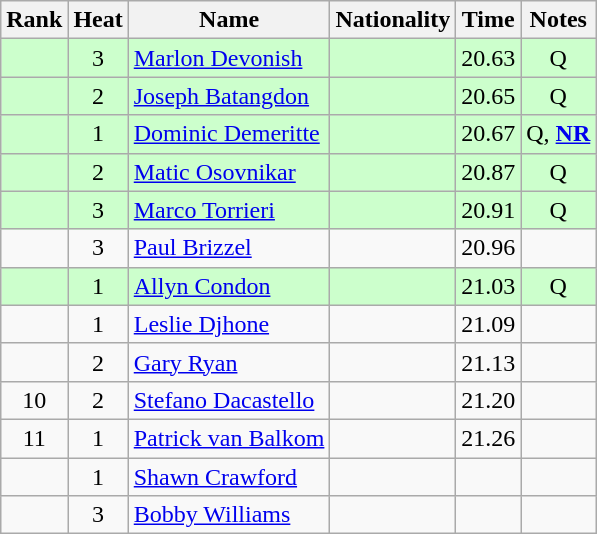<table class="wikitable sortable" style="text-align:center">
<tr>
<th>Rank</th>
<th>Heat</th>
<th>Name</th>
<th>Nationality</th>
<th>Time</th>
<th>Notes</th>
</tr>
<tr bgcolor=ccffcc>
<td></td>
<td>3</td>
<td align="left"><a href='#'>Marlon Devonish</a></td>
<td align=left></td>
<td>20.63</td>
<td>Q</td>
</tr>
<tr bgcolor=ccffcc>
<td></td>
<td>2</td>
<td align="left"><a href='#'>Joseph Batangdon</a></td>
<td align=left></td>
<td>20.65</td>
<td>Q</td>
</tr>
<tr bgcolor=ccffcc>
<td></td>
<td>1</td>
<td align="left"><a href='#'>Dominic Demeritte</a></td>
<td align=left></td>
<td>20.67</td>
<td>Q, <strong><a href='#'>NR</a></strong></td>
</tr>
<tr bgcolor=ccffcc>
<td></td>
<td>2</td>
<td align="left"><a href='#'>Matic Osovnikar</a></td>
<td align=left></td>
<td>20.87</td>
<td>Q</td>
</tr>
<tr bgcolor=ccffcc>
<td></td>
<td>3</td>
<td align="left"><a href='#'>Marco Torrieri</a></td>
<td align=left></td>
<td>20.91</td>
<td>Q</td>
</tr>
<tr>
<td></td>
<td>3</td>
<td align="left"><a href='#'>Paul Brizzel</a></td>
<td align=left></td>
<td>20.96</td>
<td></td>
</tr>
<tr bgcolor=ccffcc>
<td></td>
<td>1</td>
<td align="left"><a href='#'>Allyn Condon</a></td>
<td align=left></td>
<td>21.03</td>
<td>Q</td>
</tr>
<tr>
<td></td>
<td>1</td>
<td align="left"><a href='#'>Leslie Djhone</a></td>
<td align=left></td>
<td>21.09</td>
<td></td>
</tr>
<tr>
<td></td>
<td>2</td>
<td align="left"><a href='#'>Gary Ryan</a></td>
<td align=left></td>
<td>21.13</td>
<td></td>
</tr>
<tr>
<td>10</td>
<td>2</td>
<td align="left"><a href='#'>Stefano Dacastello</a></td>
<td align=left></td>
<td>21.20</td>
<td></td>
</tr>
<tr>
<td>11</td>
<td>1</td>
<td align="left"><a href='#'>Patrick van Balkom</a></td>
<td align=left></td>
<td>21.26</td>
<td></td>
</tr>
<tr>
<td></td>
<td>1</td>
<td align="left"><a href='#'>Shawn Crawford</a></td>
<td align=left></td>
<td></td>
<td></td>
</tr>
<tr>
<td></td>
<td>3</td>
<td align="left"><a href='#'>Bobby Williams</a></td>
<td align=left></td>
<td></td>
<td></td>
</tr>
</table>
